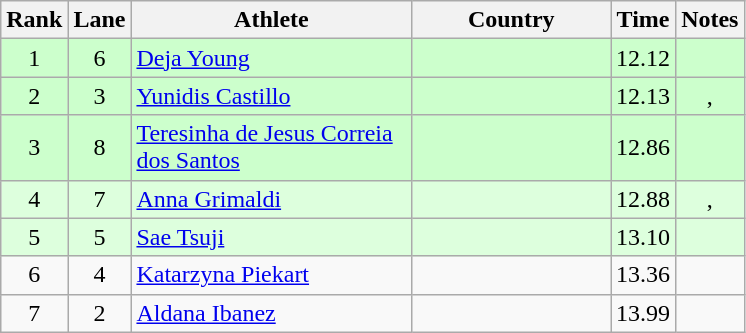<table class="wikitable sortable" style="text-align:center">
<tr>
<th>Rank</th>
<th>Lane</th>
<th style="width:180px">Athlete</th>
<th style="width:125px">Country</th>
<th>Time</th>
<th>Notes</th>
</tr>
<tr style="background-color:#ccffcc">
<td>1</td>
<td>6</td>
<td style="text-align:left;"><a href='#'>Deja Young</a></td>
<td style="text-align:left;"></td>
<td>12.12</td>
<td></td>
</tr>
<tr style="background-color:#ccffcc">
<td>2</td>
<td>3</td>
<td style="text-align:left;"><a href='#'>Yunidis Castillo</a></td>
<td style="text-align:left;"></td>
<td>12.13</td>
<td>, </td>
</tr>
<tr style="background-color:#ccffcc">
<td>3</td>
<td>8</td>
<td style="text-align:left;"><a href='#'>Teresinha de Jesus Correia dos Santos</a></td>
<td style="text-align:left;"></td>
<td>12.86</td>
<td></td>
</tr>
<tr style="background-color:#ddffdd">
<td>4</td>
<td>7</td>
<td style="text-align:left;"><a href='#'>Anna Grimaldi</a></td>
<td style="text-align:left;"></td>
<td>12.88</td>
<td>, </td>
</tr>
<tr style="background-color:#ddffdd">
<td>5</td>
<td>5</td>
<td style="text-align:left;"><a href='#'>Sae Tsuji</a></td>
<td style="text-align:left;"></td>
<td>13.10</td>
<td></td>
</tr>
<tr>
<td>6</td>
<td>4</td>
<td style="text-align:left;"><a href='#'>Katarzyna Piekart</a></td>
<td style="text-align:left;"></td>
<td>13.36</td>
<td></td>
</tr>
<tr>
<td>7</td>
<td>2</td>
<td style="text-align:left;"><a href='#'>Aldana Ibanez</a></td>
<td style="text-align:left;"></td>
<td>13.99</td>
<td></td>
</tr>
</table>
